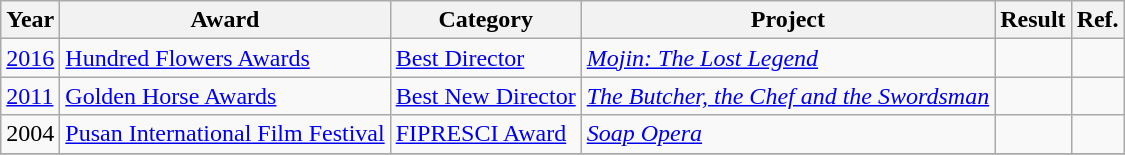<table class="wikitable">
<tr>
<th>Year</th>
<th>Award</th>
<th>Category</th>
<th>Project</th>
<th>Result</th>
<th>Ref.</th>
</tr>
<tr>
<td><a href='#'>2016</a></td>
<td><a href='#'>Hundred Flowers Awards</a></td>
<td><a href='#'>Best Director</a></td>
<td><em><a href='#'>Mojin: The Lost Legend</a></em></td>
<td></td>
<td></td>
</tr>
<tr>
<td><a href='#'>2011</a></td>
<td><a href='#'>Golden Horse Awards</a></td>
<td><a href='#'>Best New Director</a></td>
<td><em><a href='#'>The Butcher, the Chef and the Swordsman</a></em></td>
<td></td>
<td></td>
</tr>
<tr>
<td>2004</td>
<td><a href='#'>Pusan International Film Festival</a></td>
<td><a href='#'>FIPRESCI Award</a></td>
<td><em><a href='#'>Soap Opera</a></em></td>
<td></td>
<td></td>
</tr>
<tr>
</tr>
</table>
